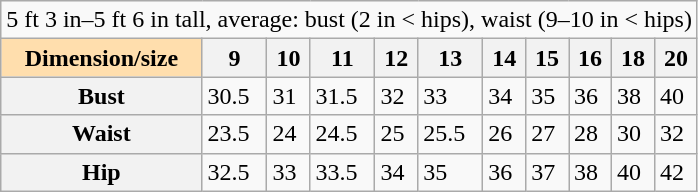<table class="wikitable">
<tr>
<td colspan="11">5 ft 3 in–5 ft 6 in tall, average: bust (2 in < hips), waist (9–10 in < hips)</td>
</tr>
<tr>
<th style="background:#ffdead;">Dimension/size</th>
<th>9</th>
<th>10</th>
<th>11</th>
<th>12</th>
<th>13</th>
<th>14</th>
<th>15</th>
<th>16</th>
<th>18</th>
<th>20</th>
</tr>
<tr>
<th>Bust</th>
<td>30.5</td>
<td>31</td>
<td>31.5</td>
<td>32</td>
<td>33</td>
<td>34</td>
<td>35</td>
<td>36</td>
<td>38</td>
<td>40</td>
</tr>
<tr>
<th>Waist</th>
<td>23.5</td>
<td>24</td>
<td>24.5</td>
<td>25</td>
<td>25.5</td>
<td>26</td>
<td>27</td>
<td>28</td>
<td>30</td>
<td>32</td>
</tr>
<tr>
<th>Hip</th>
<td>32.5</td>
<td>33</td>
<td>33.5</td>
<td>34</td>
<td>35</td>
<td>36</td>
<td>37</td>
<td>38</td>
<td>40</td>
<td>42</td>
</tr>
</table>
